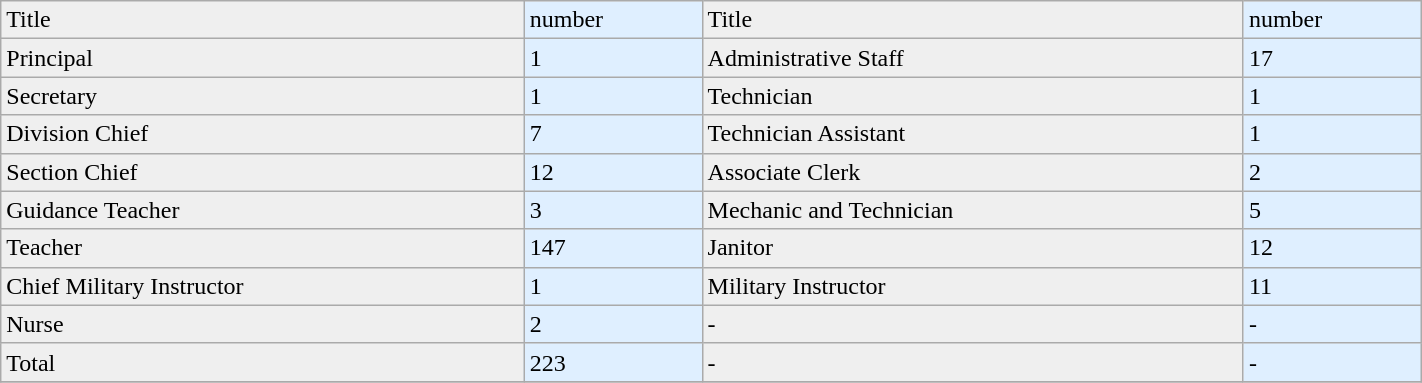<table class="wikitable" width="75%">
<tr ---->
<td bgcolor="#efefef">Title</td>
<td bgcolor="#dfefff">number</td>
<td bgcolor="#efefef">Title</td>
<td bgcolor="#dfefff">number</td>
</tr>
<tr ---->
<td bgcolor="#efefef">Principal</td>
<td bgcolor="#dfefff">1</td>
<td bgcolor="#efefef">Administrative Staff</td>
<td bgcolor="#dfefff">17</td>
</tr>
<tr ---->
<td bgcolor="#efefef">Secretary</td>
<td bgcolor="#dfefff">1</td>
<td bgcolor="#efefef">Technician</td>
<td bgcolor="#dfefff">1</td>
</tr>
<tr ---->
<td bgcolor="#efefef">Division Chief</td>
<td bgcolor="#dfefff">7</td>
<td bgcolor="#efefef">Technician Assistant</td>
<td bgcolor="#dfefff">1</td>
</tr>
<tr ---->
<td bgcolor="#efefef">Section Chief</td>
<td bgcolor="#dfefff">12</td>
<td bgcolor="#efefef">Associate Clerk</td>
<td bgcolor="#dfefff">2</td>
</tr>
<tr ---->
<td bgcolor="#efefef">Guidance Teacher</td>
<td bgcolor="#dfefff">3</td>
<td bgcolor="#efefef">Mechanic and Technician</td>
<td bgcolor="#dfefff">5</td>
</tr>
<tr ---->
<td bgcolor="#efefef">Teacher</td>
<td bgcolor="#dfefff">147</td>
<td bgcolor="#efefef">Janitor</td>
<td bgcolor="#dfefff">12</td>
</tr>
<tr ---->
<td bgcolor="#efefef">Chief Military Instructor</td>
<td bgcolor="#dfefff">1</td>
<td bgcolor="#efefef">Military Instructor</td>
<td bgcolor="#dfefff">11</td>
</tr>
<tr ---->
<td bgcolor="#efefef">Nurse</td>
<td bgcolor="#dfefff">2</td>
<td bgcolor="#efefef">-</td>
<td bgcolor="#dfefff">-</td>
</tr>
<tr ---->
<td bgcolor="#efefef">Total</td>
<td bgcolor="#dfefff">223</td>
<td bgcolor="#efefef">-</td>
<td bgcolor="#dfefff">-</td>
</tr>
<tr ---->
</tr>
</table>
